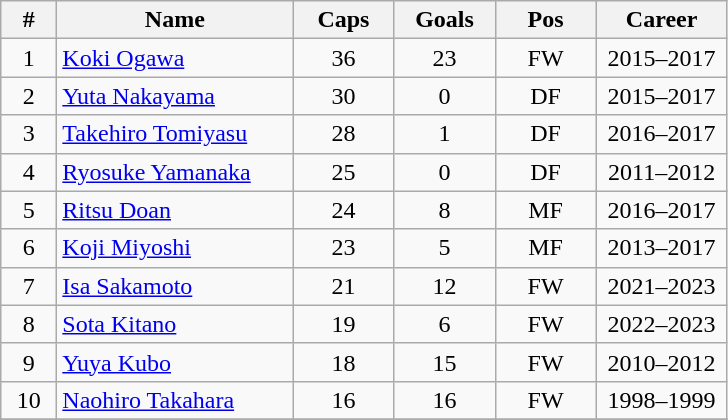<table class="wikitable sortable" style="text-align:center">
<tr>
<th width =30>#</th>
<th width =150>Name</th>
<th width =60>Caps</th>
<th width =60>Goals</th>
<th width =60>Pos</th>
<th width =80>Career</th>
</tr>
<tr>
<td>1</td>
<td style="text-align:left"><a href='#'>Koki Ogawa</a></td>
<td>36</td>
<td>23</td>
<td>FW</td>
<td>2015–2017</td>
</tr>
<tr>
<td>2</td>
<td style="text-align:left"><a href='#'>Yuta Nakayama</a></td>
<td>30</td>
<td>0</td>
<td>DF</td>
<td>2015–2017</td>
</tr>
<tr>
<td>3</td>
<td style="text-align:left"><a href='#'>Takehiro Tomiyasu</a></td>
<td>28</td>
<td>1</td>
<td>DF</td>
<td>2016–2017</td>
</tr>
<tr>
<td>4</td>
<td style="text-align:left"><a href='#'>Ryosuke Yamanaka</a></td>
<td>25</td>
<td>0</td>
<td>DF</td>
<td>2011–2012</td>
</tr>
<tr>
<td>5</td>
<td style="text-align:left"><a href='#'>Ritsu Doan</a></td>
<td>24</td>
<td>8</td>
<td>MF</td>
<td>2016–2017</td>
</tr>
<tr>
<td>6</td>
<td style="text-align:left"><a href='#'>Koji Miyoshi</a></td>
<td>23</td>
<td>5</td>
<td>MF</td>
<td>2013–2017</td>
</tr>
<tr>
<td>7</td>
<td style="text-align:left"><a href='#'>Isa Sakamoto</a></td>
<td>21</td>
<td>12</td>
<td>FW</td>
<td>2021–2023</td>
</tr>
<tr>
<td>8</td>
<td style="text-align:left"><a href='#'>Sota Kitano</a></td>
<td>19</td>
<td>6</td>
<td>FW</td>
<td>2022–2023</td>
</tr>
<tr>
<td>9</td>
<td style="text-align:left"><a href='#'>Yuya Kubo</a></td>
<td>18</td>
<td>15</td>
<td>FW</td>
<td>2010–2012</td>
</tr>
<tr>
<td>10</td>
<td style="text-align:left"><a href='#'>Naohiro Takahara</a></td>
<td>16</td>
<td>16</td>
<td>FW</td>
<td>1998–1999</td>
</tr>
<tr>
</tr>
</table>
